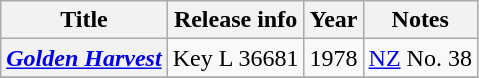<table class="wikitable plainrowheaders sortable">
<tr>
<th scope="col">Title</th>
<th scope="col">Release info</th>
<th scope="col">Year</th>
<th scope="col" class="unsortable">Notes</th>
</tr>
<tr>
<th scope="row"><em><a href='#'>Golden Harvest</a></em></th>
<td>Key L 36681</td>
<td>1978</td>
<td><a href='#'>NZ</a> No. 38</td>
</tr>
<tr>
</tr>
</table>
